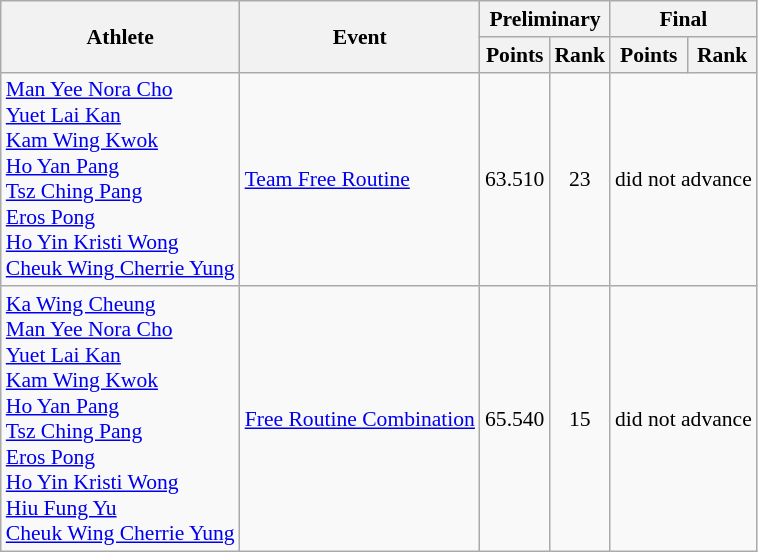<table class=wikitable style="font-size:90%">
<tr>
<th rowspan="2">Athlete</th>
<th rowspan="2">Event</th>
<th colspan="2">Preliminary</th>
<th colspan="2">Final</th>
</tr>
<tr>
<th>Points</th>
<th>Rank</th>
<th>Points</th>
<th>Rank</th>
</tr>
<tr>
<td rowspan="1"><a href='#'>Man Yee Nora Cho</a><br><a href='#'>Yuet Lai Kan</a><br><a href='#'>Kam Wing Kwok</a><br><a href='#'>Ho Yan Pang</a><br><a href='#'>Tsz Ching Pang</a><br><a href='#'>Eros Pong</a><br><a href='#'>Ho Yin Kristi Wong</a><br><a href='#'>Cheuk Wing Cherrie Yung</a></td>
<td><a href='#'>Team Free Routine</a></td>
<td align=center>63.510</td>
<td align=center>23</td>
<td align=center colspan=2>did not advance</td>
</tr>
<tr>
<td rowspan="1"><a href='#'>Ka Wing Cheung</a><br><a href='#'>Man Yee Nora Cho</a><br><a href='#'>Yuet Lai Kan</a><br><a href='#'>Kam Wing Kwok</a><br><a href='#'>Ho Yan Pang</a><br><a href='#'>Tsz Ching Pang</a><br><a href='#'>Eros Pong</a><br><a href='#'>Ho Yin Kristi Wong</a><br><a href='#'>Hiu Fung Yu</a><br><a href='#'>Cheuk Wing Cherrie Yung</a></td>
<td><a href='#'>Free Routine Combination</a></td>
<td align=center>65.540</td>
<td align=center>15</td>
<td align=center colspan=2>did not advance</td>
</tr>
</table>
